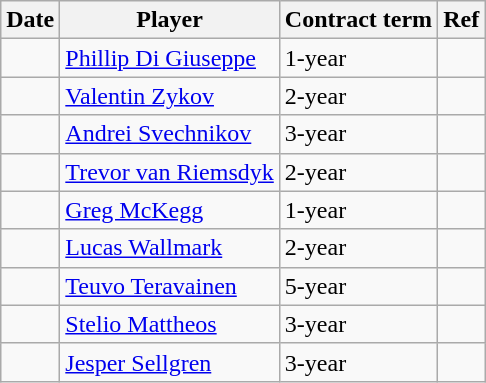<table class="wikitable">
<tr>
<th>Date</th>
<th>Player</th>
<th>Contract term</th>
<th>Ref</th>
</tr>
<tr>
<td></td>
<td><a href='#'>Phillip Di Giuseppe</a></td>
<td>1-year</td>
<td></td>
</tr>
<tr>
<td></td>
<td><a href='#'>Valentin Zykov</a></td>
<td>2-year</td>
<td></td>
</tr>
<tr>
<td></td>
<td><a href='#'>Andrei Svechnikov</a></td>
<td>3-year</td>
<td></td>
</tr>
<tr>
<td></td>
<td><a href='#'>Trevor van Riemsdyk</a></td>
<td>2-year</td>
<td></td>
</tr>
<tr>
<td></td>
<td><a href='#'>Greg McKegg</a></td>
<td>1-year</td>
<td></td>
</tr>
<tr>
<td></td>
<td><a href='#'>Lucas Wallmark</a></td>
<td>2-year</td>
<td></td>
</tr>
<tr>
<td></td>
<td><a href='#'>Teuvo Teravainen</a></td>
<td>5-year</td>
<td></td>
</tr>
<tr>
<td></td>
<td><a href='#'>Stelio Mattheos</a></td>
<td>3-year</td>
<td></td>
</tr>
<tr>
<td></td>
<td><a href='#'>Jesper Sellgren</a></td>
<td>3-year</td>
<td></td>
</tr>
</table>
